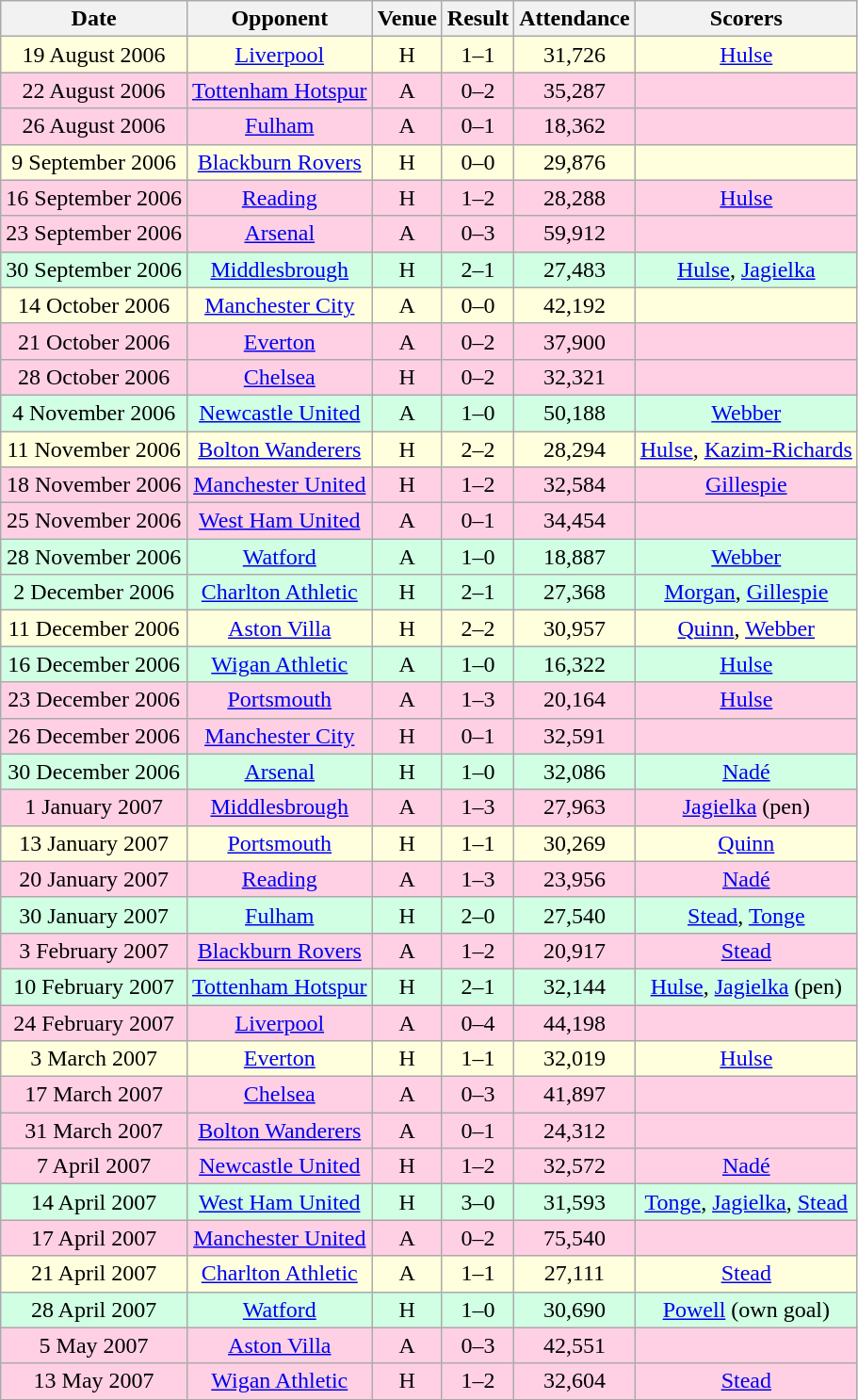<table class="wikitable sortable" style="font-size:100%; text-align:center">
<tr>
<th>Date</th>
<th>Opponent</th>
<th>Venue</th>
<th>Result</th>
<th>Attendance</th>
<th>Scorers</th>
</tr>
<tr style="background-color: #ffffdd;">
<td>19 August 2006</td>
<td><a href='#'>Liverpool</a></td>
<td>H</td>
<td>1–1</td>
<td>31,726</td>
<td><a href='#'>Hulse</a></td>
</tr>
<tr style="background-color: #ffd0e3;">
<td>22 August 2006</td>
<td><a href='#'>Tottenham Hotspur</a></td>
<td>A</td>
<td>0–2</td>
<td>35,287</td>
<td></td>
</tr>
<tr style="background-color: #ffd0e3;">
<td>26 August 2006</td>
<td><a href='#'>Fulham</a></td>
<td>A</td>
<td>0–1</td>
<td>18,362</td>
<td></td>
</tr>
<tr style="background-color: #ffffdd;">
<td>9 September 2006</td>
<td><a href='#'>Blackburn Rovers</a></td>
<td>H</td>
<td>0–0</td>
<td>29,876</td>
<td></td>
</tr>
<tr style="background-color: #ffd0e3;">
<td>16 September 2006</td>
<td><a href='#'>Reading</a></td>
<td>H</td>
<td>1–2</td>
<td>28,288</td>
<td><a href='#'>Hulse</a></td>
</tr>
<tr style="background-color: #ffd0e3;">
<td>23 September 2006</td>
<td><a href='#'>Arsenal</a></td>
<td>A</td>
<td>0–3</td>
<td>59,912</td>
<td></td>
</tr>
<tr style="background-color: #d0ffe3;">
<td>30 September 2006</td>
<td><a href='#'>Middlesbrough</a></td>
<td>H</td>
<td>2–1</td>
<td>27,483</td>
<td><a href='#'>Hulse</a>, <a href='#'>Jagielka</a></td>
</tr>
<tr style="background-color: #ffffdd;">
<td>14 October 2006</td>
<td><a href='#'>Manchester City</a></td>
<td>A</td>
<td>0–0</td>
<td>42,192</td>
<td></td>
</tr>
<tr style="background-color: #ffd0e3;">
<td>21 October 2006</td>
<td><a href='#'>Everton</a></td>
<td>A</td>
<td>0–2</td>
<td>37,900</td>
<td></td>
</tr>
<tr style="background-color: #ffd0e3;">
<td>28 October 2006</td>
<td><a href='#'>Chelsea</a></td>
<td>H</td>
<td>0–2</td>
<td>32,321</td>
<td></td>
</tr>
<tr style="background-color: #d0ffe3;">
<td>4 November 2006</td>
<td><a href='#'>Newcastle United</a></td>
<td>A</td>
<td>1–0</td>
<td>50,188</td>
<td><a href='#'>Webber</a></td>
</tr>
<tr style="background-color: #ffffdd;">
<td>11 November 2006</td>
<td><a href='#'>Bolton Wanderers</a></td>
<td>H</td>
<td>2–2</td>
<td>28,294</td>
<td><a href='#'>Hulse</a>, <a href='#'>Kazim-Richards</a></td>
</tr>
<tr style="background-color: #ffd0e3;">
<td>18 November 2006</td>
<td><a href='#'>Manchester United</a></td>
<td>H</td>
<td>1–2</td>
<td>32,584</td>
<td><a href='#'>Gillespie</a></td>
</tr>
<tr style="background-color: #ffd0e3;">
<td>25 November 2006</td>
<td><a href='#'>West Ham United</a></td>
<td>A</td>
<td>0–1</td>
<td>34,454</td>
<td></td>
</tr>
<tr style="background-color: #d0ffe3;">
<td>28 November 2006</td>
<td><a href='#'>Watford</a></td>
<td>A</td>
<td>1–0</td>
<td>18,887</td>
<td><a href='#'>Webber</a></td>
</tr>
<tr style="background-color: #d0ffe3;">
<td>2 December 2006</td>
<td><a href='#'>Charlton Athletic</a></td>
<td>H</td>
<td>2–1</td>
<td>27,368</td>
<td><a href='#'>Morgan</a>, <a href='#'>Gillespie</a></td>
</tr>
<tr style="background-color: #ffffdd;">
<td>11 December 2006</td>
<td><a href='#'>Aston Villa</a></td>
<td>H</td>
<td>2–2</td>
<td>30,957</td>
<td><a href='#'>Quinn</a>, <a href='#'>Webber</a></td>
</tr>
<tr style="background-color: #d0ffe3;">
<td>16 December 2006</td>
<td><a href='#'>Wigan Athletic</a></td>
<td>A</td>
<td>1–0</td>
<td>16,322</td>
<td><a href='#'>Hulse</a></td>
</tr>
<tr style="background-color: #ffd0e3;">
<td>23 December 2006</td>
<td><a href='#'>Portsmouth</a></td>
<td>A</td>
<td>1–3</td>
<td>20,164</td>
<td><a href='#'>Hulse</a></td>
</tr>
<tr style="background-color: #ffd0e3;">
<td>26 December 2006</td>
<td><a href='#'>Manchester City</a></td>
<td>H</td>
<td>0–1</td>
<td>32,591</td>
<td></td>
</tr>
<tr style="background-color: #d0ffe3;">
<td>30 December 2006</td>
<td><a href='#'>Arsenal</a></td>
<td>H</td>
<td>1–0</td>
<td>32,086</td>
<td><a href='#'>Nadé</a></td>
</tr>
<tr style="background-color: #ffd0e3;">
<td>1 January 2007</td>
<td><a href='#'>Middlesbrough</a></td>
<td>A</td>
<td>1–3</td>
<td>27,963</td>
<td><a href='#'>Jagielka</a> (pen)</td>
</tr>
<tr style="background-color: #ffffdd;">
<td>13 January 2007</td>
<td><a href='#'>Portsmouth</a></td>
<td>H</td>
<td>1–1</td>
<td>30,269</td>
<td><a href='#'>Quinn</a></td>
</tr>
<tr style="background-color: #ffd0e3;">
<td>20 January 2007</td>
<td><a href='#'>Reading</a></td>
<td>A</td>
<td>1–3</td>
<td>23,956</td>
<td><a href='#'>Nadé</a></td>
</tr>
<tr style="background-color: #d0ffe3;">
<td>30 January 2007</td>
<td><a href='#'>Fulham</a></td>
<td>H</td>
<td>2–0</td>
<td>27,540</td>
<td><a href='#'>Stead</a>, <a href='#'>Tonge</a></td>
</tr>
<tr style="background-color: #ffd0e3;">
<td>3 February 2007</td>
<td><a href='#'>Blackburn Rovers</a></td>
<td>A</td>
<td>1–2</td>
<td>20,917</td>
<td><a href='#'>Stead</a></td>
</tr>
<tr style="background-color: #d0ffe3;">
<td>10 February 2007</td>
<td><a href='#'>Tottenham Hotspur</a></td>
<td>H</td>
<td>2–1</td>
<td>32,144</td>
<td><a href='#'>Hulse</a>, <a href='#'>Jagielka</a> (pen)</td>
</tr>
<tr style="background-color: #ffd0e3;">
<td>24 February 2007</td>
<td><a href='#'>Liverpool</a></td>
<td>A</td>
<td>0–4</td>
<td>44,198</td>
<td></td>
</tr>
<tr style="background-color: #ffffdd;">
<td>3 March 2007</td>
<td><a href='#'>Everton</a></td>
<td>H</td>
<td>1–1</td>
<td>32,019</td>
<td><a href='#'>Hulse</a></td>
</tr>
<tr style="background-color: #ffd0e3;">
<td>17 March 2007</td>
<td><a href='#'>Chelsea</a></td>
<td>A</td>
<td>0–3</td>
<td>41,897</td>
<td></td>
</tr>
<tr style="background-color: #ffd0e3;">
<td>31 March 2007</td>
<td><a href='#'>Bolton Wanderers</a></td>
<td>A</td>
<td>0–1</td>
<td>24,312</td>
<td></td>
</tr>
<tr style="background-color: #ffd0e3;">
<td>7 April 2007</td>
<td><a href='#'>Newcastle United</a></td>
<td>H</td>
<td>1–2</td>
<td>32,572</td>
<td><a href='#'>Nadé</a></td>
</tr>
<tr style="background-color: #d0ffe3;">
<td>14 April 2007</td>
<td><a href='#'>West Ham United</a></td>
<td>H</td>
<td>3–0</td>
<td>31,593</td>
<td><a href='#'>Tonge</a>, <a href='#'>Jagielka</a>, <a href='#'>Stead</a></td>
</tr>
<tr style="background-color: #ffd0e3;">
<td>17 April 2007</td>
<td><a href='#'>Manchester United</a></td>
<td>A</td>
<td>0–2</td>
<td>75,540</td>
<td></td>
</tr>
<tr style="background-color: #ffffdd;">
<td>21 April 2007</td>
<td><a href='#'>Charlton Athletic</a></td>
<td>A</td>
<td>1–1</td>
<td>27,111</td>
<td><a href='#'>Stead</a></td>
</tr>
<tr style="background-color: #d0ffe3;">
<td>28 April 2007</td>
<td><a href='#'>Watford</a></td>
<td>H</td>
<td>1–0</td>
<td>30,690</td>
<td><a href='#'>Powell</a> (own goal)</td>
</tr>
<tr style="background-color: #ffd0e3;">
<td>5 May 2007</td>
<td><a href='#'>Aston Villa</a></td>
<td>A</td>
<td>0–3</td>
<td>42,551</td>
<td></td>
</tr>
<tr style="background-color: #ffd0e3;">
<td>13 May 2007</td>
<td><a href='#'>Wigan Athletic</a></td>
<td>H</td>
<td>1–2</td>
<td>32,604</td>
<td><a href='#'>Stead</a></td>
</tr>
</table>
